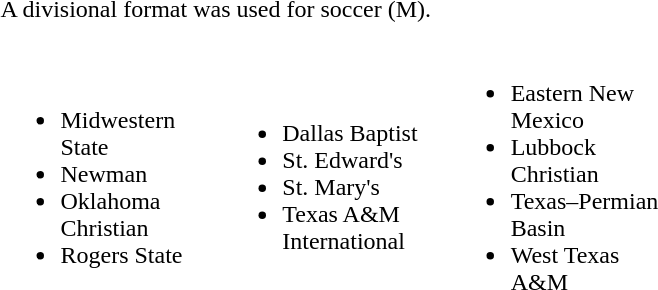<table width=450 style="float:right">
<tr>
<td colspan=3>A divisional format was used for soccer (M).</td>
</tr>
<tr>
<td width=33%><br><ul><li>Midwestern State</li><li>Newman</li><li>Oklahoma Christian</li><li>Rogers State</li></ul></td>
<td width=34%><br><ul><li>Dallas Baptist</li><li>St. Edward's</li><li>St. Mary's</li><li>Texas A&M International</li></ul></td>
<td width=33%><br><ul><li>Eastern New Mexico</li><li>Lubbock Christian</li><li>Texas–Permian Basin</li><li>West Texas A&M</li></ul></td>
</tr>
</table>
